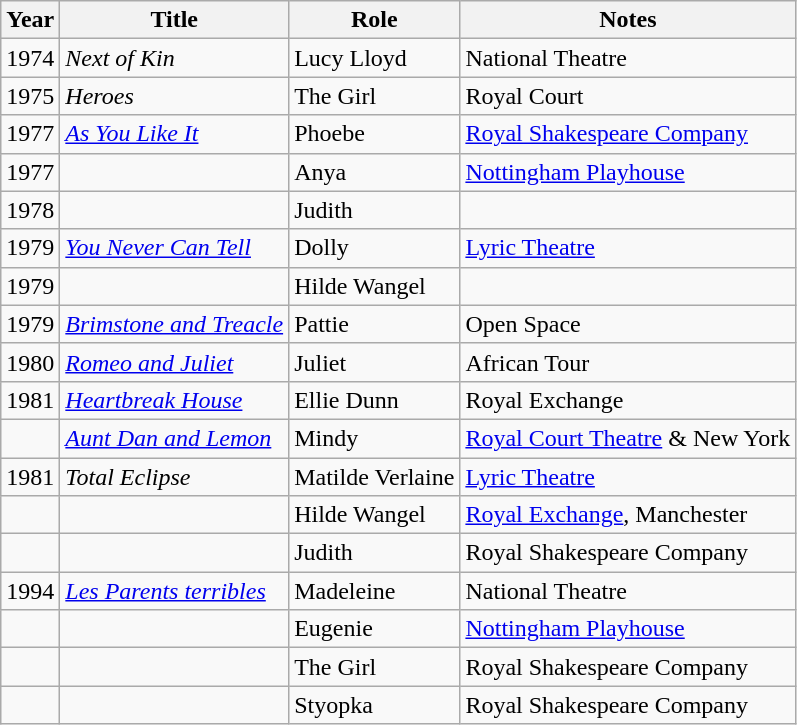<table class="wikitable sortable">
<tr>
<th>Year</th>
<th>Title</th>
<th>Role</th>
<th class="unsortable">Notes</th>
</tr>
<tr>
<td>1974</td>
<td><em>Next of Kin</em></td>
<td>Lucy Lloyd</td>
<td>National Theatre</td>
</tr>
<tr>
<td>1975</td>
<td><em>Heroes</em></td>
<td>The Girl</td>
<td>Royal Court</td>
</tr>
<tr>
<td>1977</td>
<td><em><a href='#'>As You Like It</a></em></td>
<td>Phoebe</td>
<td><a href='#'>Royal Shakespeare Company</a></td>
</tr>
<tr>
<td>1977</td>
<td><em></em></td>
<td>Anya</td>
<td><a href='#'>Nottingham Playhouse</a></td>
</tr>
<tr>
<td>1978</td>
<td><em></em></td>
<td>Judith</td>
<td></td>
</tr>
<tr>
<td>1979</td>
<td><em><a href='#'>You Never Can Tell</a></em></td>
<td>Dolly</td>
<td><a href='#'>Lyric Theatre</a></td>
</tr>
<tr>
<td>1979</td>
<td><em></em></td>
<td>Hilde Wangel</td>
<td></td>
</tr>
<tr>
<td>1979</td>
<td><em><a href='#'>Brimstone and Treacle</a></em></td>
<td>Pattie</td>
<td>Open Space</td>
</tr>
<tr>
<td>1980</td>
<td><em><a href='#'>Romeo and Juliet</a></em></td>
<td>Juliet</td>
<td>African Tour</td>
</tr>
<tr>
<td>1981</td>
<td><em><a href='#'>Heartbreak House</a></em></td>
<td>Ellie Dunn</td>
<td>Royal Exchange</td>
</tr>
<tr>
<td></td>
<td><em><a href='#'>Aunt Dan and Lemon</a></em></td>
<td>Mindy</td>
<td><a href='#'>Royal Court Theatre</a> & New York</td>
</tr>
<tr>
<td>1981</td>
<td><em>Total Eclipse</em></td>
<td>Matilde Verlaine</td>
<td><a href='#'>Lyric Theatre</a></td>
</tr>
<tr>
<td></td>
<td><em></em></td>
<td>Hilde Wangel</td>
<td><a href='#'>Royal Exchange</a>, Manchester</td>
</tr>
<tr>
<td></td>
<td><em></em></td>
<td>Judith</td>
<td>Royal Shakespeare Company</td>
</tr>
<tr>
<td>1994</td>
<td><em><a href='#'>Les Parents terribles</a></em></td>
<td>Madeleine</td>
<td>National Theatre</td>
</tr>
<tr>
<td></td>
<td><em></em></td>
<td>Eugenie</td>
<td><a href='#'>Nottingham Playhouse</a></td>
</tr>
<tr>
<td></td>
<td><em></em></td>
<td>The Girl</td>
<td>Royal Shakespeare Company</td>
</tr>
<tr>
<td></td>
<td><em></em></td>
<td>Styopka</td>
<td>Royal Shakespeare Company</td>
</tr>
</table>
